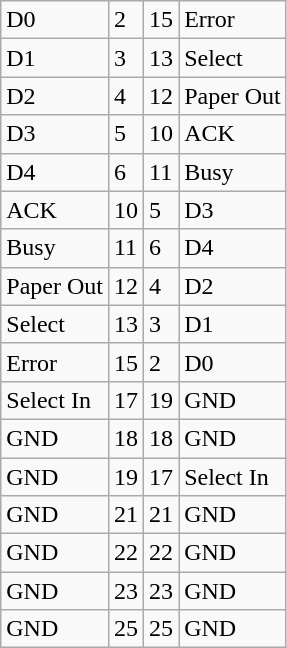<table class="wikitable">
<tr>
<td>D0</td>
<td>2</td>
<td>15</td>
<td>Error</td>
</tr>
<tr>
<td>D1</td>
<td>3</td>
<td>13</td>
<td>Select</td>
</tr>
<tr>
<td>D2</td>
<td>4</td>
<td>12</td>
<td>Paper Out</td>
</tr>
<tr>
<td>D3</td>
<td>5</td>
<td>10</td>
<td>ACK</td>
</tr>
<tr>
<td>D4</td>
<td>6</td>
<td>11</td>
<td>Busy</td>
</tr>
<tr>
<td>ACK</td>
<td>10</td>
<td>5</td>
<td>D3</td>
</tr>
<tr>
<td>Busy</td>
<td>11</td>
<td>6</td>
<td>D4</td>
</tr>
<tr>
<td>Paper Out</td>
<td>12</td>
<td>4</td>
<td>D2</td>
</tr>
<tr>
<td>Select</td>
<td>13</td>
<td>3</td>
<td>D1</td>
</tr>
<tr>
<td>Error</td>
<td>15</td>
<td>2</td>
<td>D0</td>
</tr>
<tr>
<td>Select In</td>
<td>17</td>
<td>19</td>
<td>GND</td>
</tr>
<tr>
<td>GND</td>
<td>18</td>
<td>18</td>
<td>GND</td>
</tr>
<tr>
<td>GND</td>
<td>19</td>
<td>17</td>
<td>Select In</td>
</tr>
<tr>
<td>GND</td>
<td>21</td>
<td>21</td>
<td>GND</td>
</tr>
<tr>
<td>GND</td>
<td>22</td>
<td>22</td>
<td>GND</td>
</tr>
<tr>
<td>GND</td>
<td>23</td>
<td>23</td>
<td>GND</td>
</tr>
<tr>
<td>GND</td>
<td>25</td>
<td>25</td>
<td>GND</td>
</tr>
</table>
